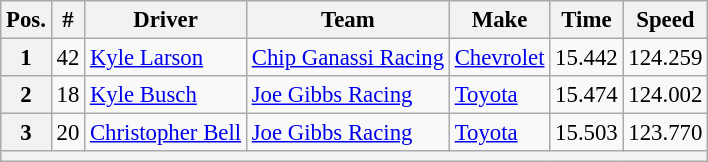<table class="wikitable" style="font-size:95%">
<tr>
<th>Pos.</th>
<th>#</th>
<th>Driver</th>
<th>Team</th>
<th>Make</th>
<th>Time</th>
<th>Speed</th>
</tr>
<tr>
<th>1</th>
<td>42</td>
<td><a href='#'>Kyle Larson</a></td>
<td><a href='#'>Chip Ganassi Racing</a></td>
<td><a href='#'>Chevrolet</a></td>
<td>15.442</td>
<td>124.259</td>
</tr>
<tr>
<th>2</th>
<td>18</td>
<td><a href='#'>Kyle Busch</a></td>
<td><a href='#'>Joe Gibbs Racing</a></td>
<td><a href='#'>Toyota</a></td>
<td>15.474</td>
<td>124.002</td>
</tr>
<tr>
<th>3</th>
<td>20</td>
<td><a href='#'>Christopher Bell</a></td>
<td><a href='#'>Joe Gibbs Racing</a></td>
<td><a href='#'>Toyota</a></td>
<td>15.503</td>
<td>123.770</td>
</tr>
<tr>
<th colspan="7"></th>
</tr>
</table>
